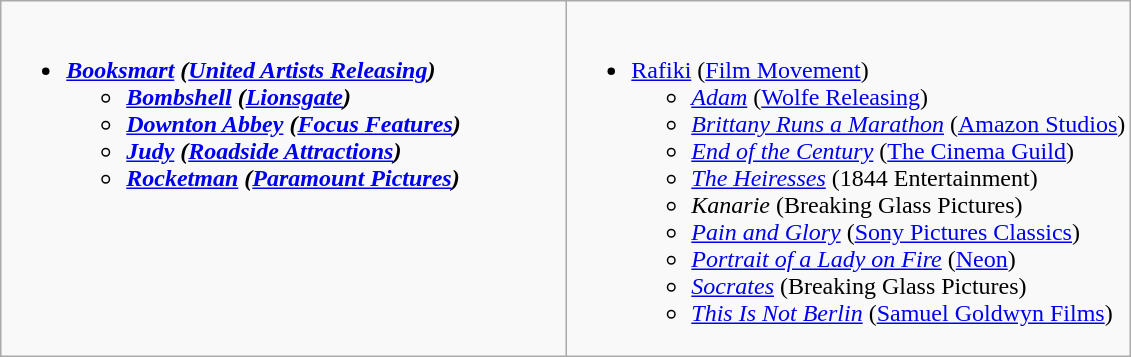<table class=wikitable>
<tr>
<td style="vertical-align:top; width:50%;"><br><ul><li><strong><em><a href='#'>Booksmart</a><em> (<a href='#'>United Artists Releasing</a>)<strong><ul><li></em><a href='#'>Bombshell</a><em> (<a href='#'>Lionsgate</a>)</li><li></em><a href='#'>Downton Abbey</a><em> (<a href='#'>Focus Features</a>)</li><li></em><a href='#'>Judy</a><em> (<a href='#'>Roadside Attractions</a>)</li><li></em><a href='#'>Rocketman</a><em> (<a href='#'>Paramount Pictures</a>)</li></ul></li></ul></td>
<td style="vertical-align:top; width:50%;"><br><ul><li></em></strong><a href='#'>Rafiki</a></em> (<a href='#'>Film Movement</a>)</strong><ul><li><em><a href='#'>Adam</a></em> (<a href='#'>Wolfe Releasing</a>)</li><li><em><a href='#'>Brittany Runs a Marathon</a></em> (<a href='#'>Amazon Studios</a>)</li><li><em><a href='#'>End of the Century</a></em> (<a href='#'>The Cinema Guild</a>)</li><li><em><a href='#'>The Heiresses</a></em> (1844 Entertainment)</li><li><em>Kanarie</em> (Breaking Glass Pictures)</li><li><em> <a href='#'>Pain and Glory</a></em> (<a href='#'>Sony Pictures Classics</a>)</li><li><em><a href='#'>Portrait of a Lady on Fire</a></em> (<a href='#'>Neon</a>)</li><li><em><a href='#'>Socrates</a></em> (Breaking Glass Pictures)</li><li><em><a href='#'>This Is Not Berlin</a></em> (<a href='#'>Samuel Goldwyn Films</a>)</li></ul></li></ul></td>
</tr>
</table>
